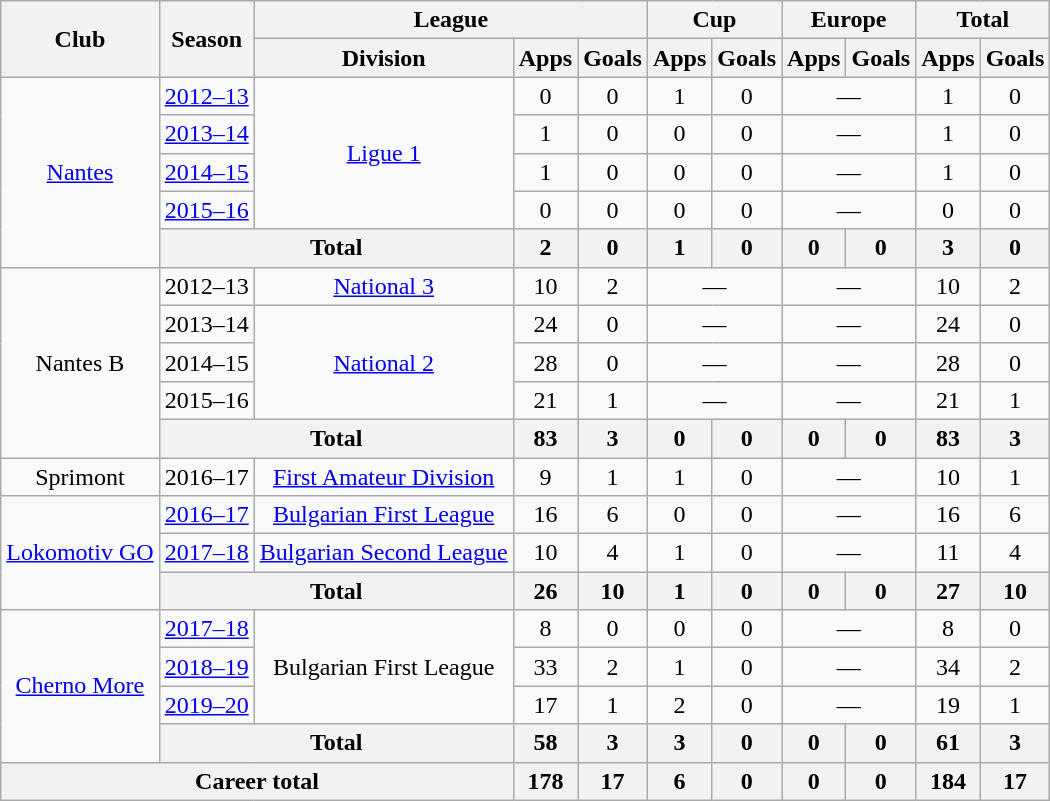<table class="wikitable" style="text-align: center">
<tr>
<th rowspan="2">Club</th>
<th rowspan="2">Season</th>
<th colspan="3">League</th>
<th colspan="2">Cup</th>
<th colspan="2">Europe</th>
<th colspan="2">Total</th>
</tr>
<tr>
<th>Division</th>
<th>Apps</th>
<th>Goals</th>
<th>Apps</th>
<th>Goals</th>
<th>Apps</th>
<th>Goals</th>
<th>Apps</th>
<th>Goals</th>
</tr>
<tr>
<td rowspan="5"><a href='#'>Nantes</a></td>
<td><a href='#'>2012–13</a></td>
<td rowspan="4"><a href='#'>Ligue 1</a></td>
<td>0</td>
<td>0</td>
<td>1</td>
<td>0</td>
<td colspan="2">—</td>
<td>1</td>
<td>0</td>
</tr>
<tr>
<td><a href='#'>2013–14</a></td>
<td>1</td>
<td>0</td>
<td>0</td>
<td>0</td>
<td colspan="2">—</td>
<td>1</td>
<td>0</td>
</tr>
<tr>
<td><a href='#'>2014–15</a></td>
<td>1</td>
<td>0</td>
<td>0</td>
<td>0</td>
<td colspan="2">—</td>
<td>1</td>
<td>0</td>
</tr>
<tr>
<td><a href='#'>2015–16</a></td>
<td>0</td>
<td>0</td>
<td>0</td>
<td>0</td>
<td colspan="2">—</td>
<td>0</td>
<td>0</td>
</tr>
<tr>
<th colspan="2">Total</th>
<th>2</th>
<th>0</th>
<th>1</th>
<th>0</th>
<th>0</th>
<th>0</th>
<th>3</th>
<th>0</th>
</tr>
<tr>
<td rowspan="5">Nantes B</td>
<td>2012–13</td>
<td><a href='#'>National 3</a></td>
<td>10</td>
<td>2</td>
<td colspan="2">—</td>
<td colspan="2">—</td>
<td>10</td>
<td>2</td>
</tr>
<tr>
<td>2013–14</td>
<td rowspan="3"><a href='#'>National 2</a></td>
<td>24</td>
<td>0</td>
<td colspan="2">—</td>
<td colspan="2">—</td>
<td>24</td>
<td>0</td>
</tr>
<tr>
<td>2014–15</td>
<td>28</td>
<td>0</td>
<td colspan="2">—</td>
<td colspan="2">—</td>
<td>28</td>
<td>0</td>
</tr>
<tr>
<td>2015–16</td>
<td>21</td>
<td>1</td>
<td colspan="2">—</td>
<td colspan="2">—</td>
<td>21</td>
<td>1</td>
</tr>
<tr>
<th colspan="2">Total</th>
<th>83</th>
<th>3</th>
<th>0</th>
<th>0</th>
<th>0</th>
<th>0</th>
<th>83</th>
<th>3</th>
</tr>
<tr>
<td>Sprimont</td>
<td>2016–17</td>
<td><a href='#'>First Amateur Division</a></td>
<td>9</td>
<td>1</td>
<td>1</td>
<td>0</td>
<td colspan="2">—</td>
<td>10</td>
<td>1</td>
</tr>
<tr>
<td rowspan="3"><a href='#'>Lokomotiv GO</a></td>
<td><a href='#'>2016–17</a></td>
<td><a href='#'>Bulgarian First League</a></td>
<td>16</td>
<td>6</td>
<td>0</td>
<td>0</td>
<td colspan="2">—</td>
<td>16</td>
<td>6</td>
</tr>
<tr>
<td><a href='#'>2017–18</a></td>
<td><a href='#'>Bulgarian Second League</a></td>
<td>10</td>
<td>4</td>
<td>1</td>
<td>0</td>
<td colspan="2">—</td>
<td>11</td>
<td>4</td>
</tr>
<tr>
<th colspan="2">Total</th>
<th>26</th>
<th>10</th>
<th>1</th>
<th>0</th>
<th>0</th>
<th>0</th>
<th>27</th>
<th>10</th>
</tr>
<tr>
<td rowspan="4"><a href='#'>Cherno More</a></td>
<td><a href='#'>2017–18</a></td>
<td rowspan="3">Bulgarian First League</td>
<td>8</td>
<td>0</td>
<td>0</td>
<td>0</td>
<td colspan="2">—</td>
<td>8</td>
<td>0</td>
</tr>
<tr>
<td><a href='#'>2018–19</a></td>
<td>33</td>
<td>2</td>
<td>1</td>
<td>0</td>
<td colspan="2">—</td>
<td>34</td>
<td>2</td>
</tr>
<tr>
<td><a href='#'>2019–20</a></td>
<td>17</td>
<td>1</td>
<td>2</td>
<td>0</td>
<td colspan="2">—</td>
<td>19</td>
<td>1</td>
</tr>
<tr>
<th colspan="2">Total</th>
<th>58</th>
<th>3</th>
<th>3</th>
<th>0</th>
<th>0</th>
<th>0</th>
<th>61</th>
<th>3</th>
</tr>
<tr>
<th colspan="3">Career total</th>
<th>178</th>
<th>17</th>
<th>6</th>
<th>0</th>
<th>0</th>
<th>0</th>
<th>184</th>
<th>17</th>
</tr>
</table>
